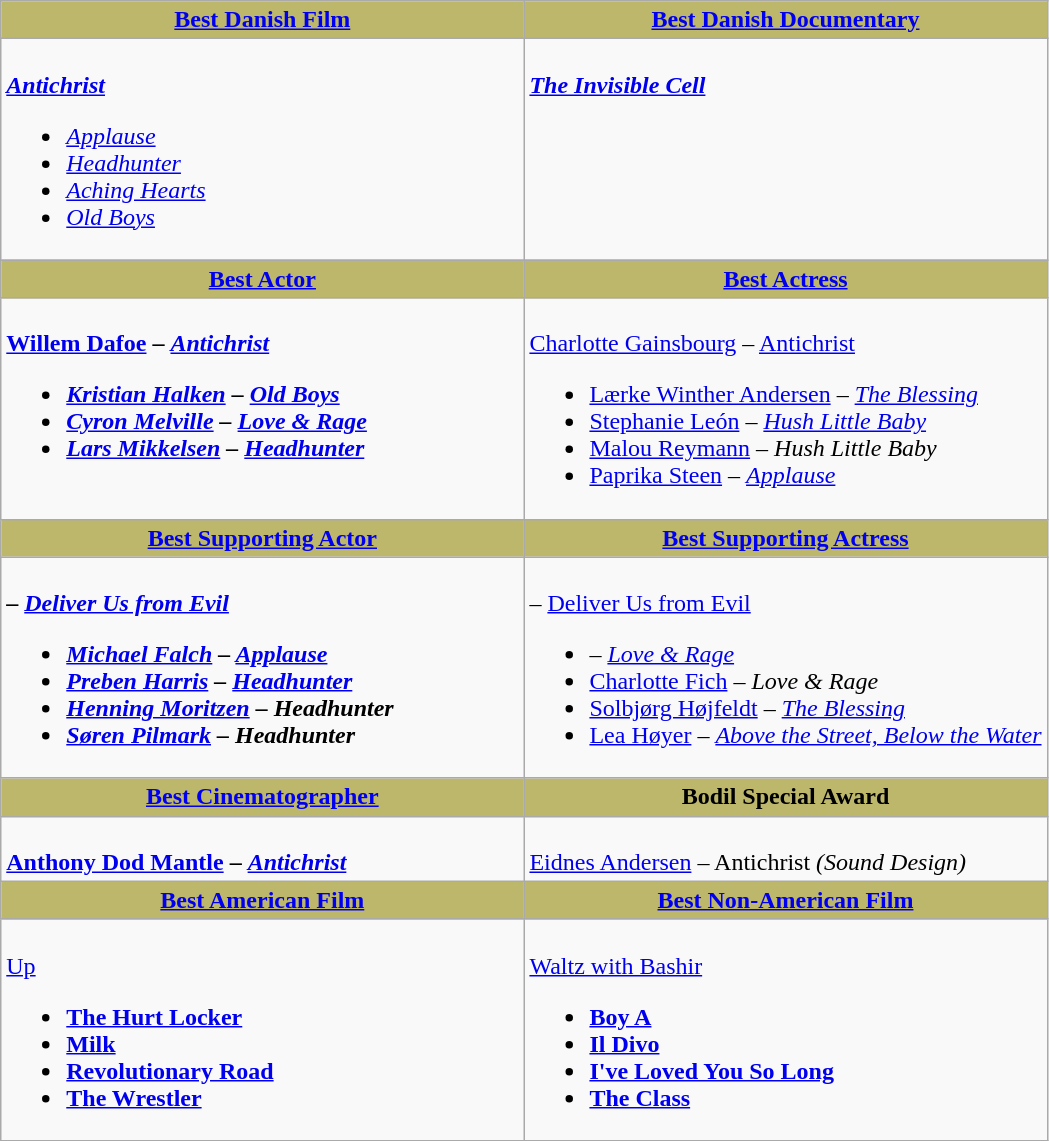<table class="wikitable">
<tr>
<th style="background:#BDB76B; width: 50%"><a href='#'>Best Danish Film</a></th>
<th style="background:#BDB76B; width: 50%"><a href='#'>Best Danish Documentary</a></th>
</tr>
<tr>
<td valign="top"><br><strong><em><a href='#'>Antichrist</a></em></strong><ul><li><em><a href='#'>Applause</a></em></li><li><em><a href='#'>Headhunter</a></em></li><li><em><a href='#'>Aching Hearts</a></em></li><li><em><a href='#'>Old Boys</a></em></li></ul></td>
<td valign="top"><br><strong><em><a href='#'>The Invisible Cell</a></em></strong></td>
</tr>
<tr>
<th style="background:#BDB76B;"><a href='#'>Best Actor</a></th>
<th style="background:#BDB76B;"><a href='#'>Best Actress</a></th>
</tr>
<tr>
<td valign="top"><br><strong><a href='#'>Willem Dafoe</a> – <em><a href='#'>Antichrist</a><strong><em><ul><li><a href='#'>Kristian Halken</a> – </em><a href='#'>Old Boys</a><em></li><li><a href='#'>Cyron Melville</a> – </em><a href='#'>Love & Rage</a><em></li><li><a href='#'>Lars Mikkelsen</a> – </em><a href='#'>Headhunter</a><em></li></ul></td>
<td valign="top"><br></strong><a href='#'>Charlotte Gainsbourg</a> – </em><a href='#'>Antichrist</a></em></strong><ul><li><a href='#'>Lærke Winther Andersen</a> – <em><a href='#'>The Blessing</a></em></li><li><a href='#'>Stephanie León</a> – <em><a href='#'>Hush Little Baby</a></em></li><li><a href='#'>Malou Reymann</a> – <em>Hush Little Baby</em></li><li><a href='#'>Paprika Steen</a> – <em><a href='#'>Applause</a></em></li></ul></td>
</tr>
<tr>
<th style="background:#BDB76B;"><a href='#'>Best Supporting Actor</a></th>
<th style="background:#BDB76B;"><a href='#'>Best Supporting Actress</a></th>
</tr>
<tr>
<td valign="top"><br><strong> – <em><a href='#'>Deliver Us from Evil</a><strong><em><ul><li><a href='#'>Michael Falch</a> – </em><a href='#'>Applause</a><em></li><li><a href='#'>Preben Harris</a> – </em><a href='#'>Headhunter</a><em></li><li><a href='#'>Henning Moritzen</a> – </em>Headhunter<em></li><li><a href='#'>Søren Pilmark</a> – </em>Headhunter<em></li></ul></td>
<td valign="top"><br></strong> – </em><a href='#'>Deliver Us from Evil</a></em></strong><ul><li> – <em><a href='#'>Love & Rage</a></em></li><li><a href='#'>Charlotte Fich</a> – <em>Love & Rage</em></li><li><a href='#'>Solbjørg Højfeldt</a> – <em><a href='#'>The Blessing</a></em></li><li><a href='#'>Lea Høyer</a> – <em><a href='#'>Above the Street, Below the Water</a></em></li></ul></td>
</tr>
<tr>
<th style="background:#BDB76B;"><a href='#'>Best Cinematographer</a></th>
<th style="background:#BDB76B;">Bodil Special Award</th>
</tr>
<tr>
<td valign="top"><br><strong><a href='#'>Anthony Dod Mantle</a> – <em><a href='#'>Antichrist</a><strong><em></td>
<td valign="top"><br></strong><a href='#'>Eidnes Andersen</a> – </em>Antichrist<em> (Sound Design)<strong></td>
</tr>
<tr>
<th style="background:#BDB76B;"><a href='#'>Best American Film</a></th>
<th style="background:#BDB76B;"><a href='#'>Best Non-American Film</a></th>
</tr>
<tr>
<td valign="top"><br></em></strong><a href='#'>Up</a><strong><em><ul><li></em><a href='#'>The Hurt Locker</a><em></li><li></em><a href='#'>Milk</a><em></li><li></em><a href='#'>Revolutionary Road</a><em></li><li></em><a href='#'>The Wrestler</a><em></li></ul></td>
<td valign="top"><br></em></strong><a href='#'>Waltz with Bashir</a><strong><em><ul><li></em><a href='#'>Boy A</a><em></li><li></em><a href='#'>Il Divo</a><em></li><li></em><a href='#'>I've Loved You So Long</a><em></li><li></em><a href='#'>The Class</a><em></li></ul></td>
</tr>
</table>
